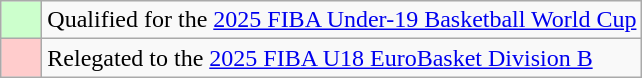<table class="wikitable">
<tr>
<td width=20px bgcolor="#ccffcc"></td>
<td>Qualified for the <a href='#'>2025 FIBA Under-19 Basketball World Cup</a></td>
</tr>
<tr>
<td bgcolor="#ffcccc"></td>
<td>Relegated to the <a href='#'>2025 FIBA U18 EuroBasket Division B</a></td>
</tr>
</table>
